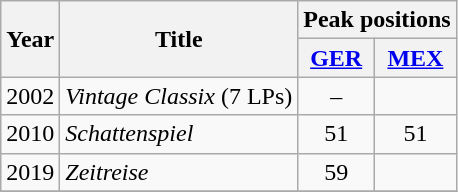<table class="wikitable">
<tr>
<th rowspan="2">Year</th>
<th rowspan="2">Title</th>
<th colspan="2">Peak positions</th>
</tr>
<tr>
<th><a href='#'>GER</a></th>
<th><a href='#'>MEX</a></th>
</tr>
<tr>
<td>2002</td>
<td><em>Vintage Classix</em> (7 LPs)</td>
<td align="center" >–</td>
<td></td>
</tr>
<tr>
<td>2010</td>
<td><em>Schattenspiel</em></td>
<td align="center" >51</td>
<td align="center" >51</td>
</tr>
<tr>
<td>2019</td>
<td><em>Zeitreise</em></td>
<td align="center" >59</td>
<td align="center" ></td>
</tr>
<tr>
</tr>
</table>
